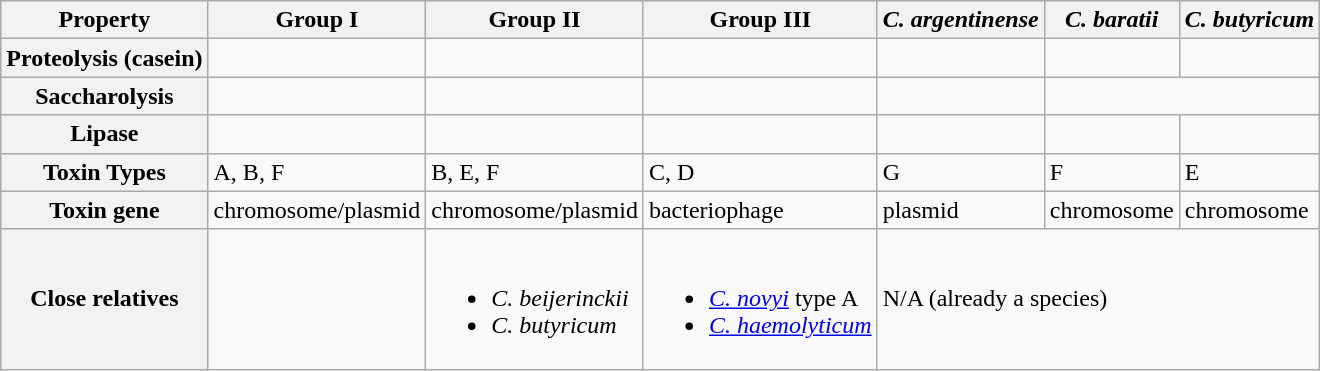<table class="wikitable plainlist">
<tr>
<th>Property</th>
<th>Group I</th>
<th>Group II</th>
<th>Group III</th>
<th><em>C. argentinense</em></th>
<th><em>C. baratii</em></th>
<th><em>C. butyricum</em></th>
</tr>
<tr>
<th>Proteolysis (casein)</th>
<td></td>
<td></td>
<td></td>
<td></td>
<td></td>
<td></td>
</tr>
<tr>
<th>Saccharolysis</th>
<td></td>
<td></td>
<td></td>
<td></td>
</tr>
<tr>
<th>Lipase</th>
<td></td>
<td></td>
<td></td>
<td></td>
<td></td>
<td></td>
</tr>
<tr>
<th>Toxin Types</th>
<td>A, B, F</td>
<td>B, E, F</td>
<td>C, D</td>
<td>G</td>
<td>F</td>
<td>E</td>
</tr>
<tr>
<th>Toxin gene</th>
<td>chromosome/plasmid</td>
<td>chromosome/plasmid</td>
<td>bacteriophage</td>
<td>plasmid</td>
<td>chromosome</td>
<td>chromosome</td>
</tr>
<tr>
<th>Close relatives</th>
<td><br></td>
<td><br><ul><li><em>C. beijerinckii</em></li><li><em>C. butyricum</em></li></ul></td>
<td><br><ul><li><em><a href='#'>C. novyi</a></em> type A</li><li><em><a href='#'>C. haemolyticum</a></em></li></ul></td>
<td colspan=3>N/A (already a species)</td>
</tr>
</table>
